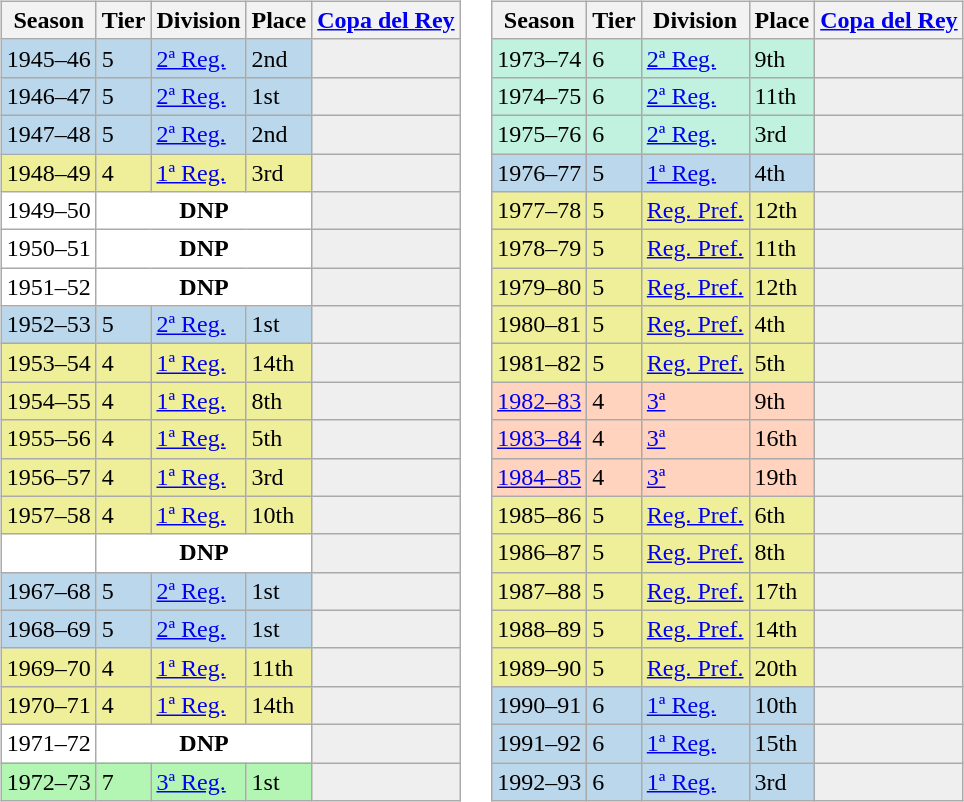<table>
<tr>
<td valign="top" width=0%><br><table class="wikitable">
<tr style="background:#f0f6fa;">
<th>Season</th>
<th>Tier</th>
<th>Division</th>
<th>Place</th>
<th><a href='#'>Copa del Rey</a></th>
</tr>
<tr>
<td style="background:#BBD7EC;">1945–46</td>
<td style="background:#BBD7EC;">5</td>
<td style="background:#BBD7EC;"><a href='#'>2ª Reg.</a></td>
<td style="background:#BBD7EC;">2nd</td>
<th style="background:#efefef;"></th>
</tr>
<tr>
<td style="background:#BBD7EC;">1946–47</td>
<td style="background:#BBD7EC;">5</td>
<td style="background:#BBD7EC;"><a href='#'>2ª Reg.</a></td>
<td style="background:#BBD7EC;">1st</td>
<th style="background:#efefef;"></th>
</tr>
<tr>
<td style="background:#BBD7EC;">1947–48</td>
<td style="background:#BBD7EC;">5</td>
<td style="background:#BBD7EC;"><a href='#'>2ª Reg.</a></td>
<td style="background:#BBD7EC;">2nd</td>
<th style="background:#efefef;"></th>
</tr>
<tr>
<td style="background:#EFEF99;">1948–49</td>
<td style="background:#EFEF99;">4</td>
<td style="background:#EFEF99;"><a href='#'>1ª Reg.</a></td>
<td style="background:#EFEF99;">3rd</td>
<th style="background:#efefef;"></th>
</tr>
<tr>
<td style="background:#FFFFFF;">1949–50</td>
<th style="background:#FFFFFF;" colspan="3">DNP</th>
<td style="background:#efefef;"></td>
</tr>
<tr>
<td style="background:#FFFFFF;">1950–51</td>
<th style="background:#FFFFFF;" colspan="3">DNP</th>
<td style="background:#efefef;"></td>
</tr>
<tr>
<td style="background:#FFFFFF;">1951–52</td>
<th style="background:#FFFFFF;" colspan="3">DNP</th>
<td style="background:#efefef;"></td>
</tr>
<tr>
<td style="background:#BBD7EC;">1952–53</td>
<td style="background:#BBD7EC;">5</td>
<td style="background:#BBD7EC;"><a href='#'>2ª Reg.</a></td>
<td style="background:#BBD7EC;">1st</td>
<th style="background:#efefef;"></th>
</tr>
<tr>
<td style="background:#EFEF99;">1953–54</td>
<td style="background:#EFEF99;">4</td>
<td style="background:#EFEF99;"><a href='#'>1ª Reg.</a></td>
<td style="background:#EFEF99;">14th</td>
<th style="background:#efefef;"></th>
</tr>
<tr>
<td style="background:#EFEF99;">1954–55</td>
<td style="background:#EFEF99;">4</td>
<td style="background:#EFEF99;"><a href='#'>1ª Reg.</a></td>
<td style="background:#EFEF99;">8th</td>
<th style="background:#efefef;"></th>
</tr>
<tr>
<td style="background:#EFEF99;">1955–56</td>
<td style="background:#EFEF99;">4</td>
<td style="background:#EFEF99;"><a href='#'>1ª Reg.</a></td>
<td style="background:#EFEF99;">5th</td>
<th style="background:#efefef;"></th>
</tr>
<tr>
<td style="background:#EFEF99;">1956–57</td>
<td style="background:#EFEF99;">4</td>
<td style="background:#EFEF99;"><a href='#'>1ª Reg.</a></td>
<td style="background:#EFEF99;">3rd</td>
<th style="background:#efefef;"></th>
</tr>
<tr>
<td style="background:#EFEF99;">1957–58</td>
<td style="background:#EFEF99;">4</td>
<td style="background:#EFEF99;"><a href='#'>1ª Reg.</a></td>
<td style="background:#EFEF99;">10th</td>
<th style="background:#efefef;"></th>
</tr>
<tr>
<td style="background:#FFFFFF;"></td>
<th style="background:#FFFFFF;" colspan="3">DNP</th>
<td style="background:#efefef;"></td>
</tr>
<tr>
<td style="background:#BBD7EC;">1967–68</td>
<td style="background:#BBD7EC;">5</td>
<td style="background:#BBD7EC;"><a href='#'>2ª Reg.</a></td>
<td style="background:#BBD7EC;">1st</td>
<th style="background:#efefef;"></th>
</tr>
<tr>
<td style="background:#BBD7EC;">1968–69</td>
<td style="background:#BBD7EC;">5</td>
<td style="background:#BBD7EC;"><a href='#'>2ª Reg.</a></td>
<td style="background:#BBD7EC;">1st</td>
<th style="background:#efefef;"></th>
</tr>
<tr>
<td style="background:#EFEF99;">1969–70</td>
<td style="background:#EFEF99;">4</td>
<td style="background:#EFEF99;"><a href='#'>1ª Reg.</a></td>
<td style="background:#EFEF99;">11th</td>
<th style="background:#efefef;"></th>
</tr>
<tr>
<td style="background:#EFEF99;">1970–71</td>
<td style="background:#EFEF99;">4</td>
<td style="background:#EFEF99;"><a href='#'>1ª Reg.</a></td>
<td style="background:#EFEF99;">14th</td>
<th style="background:#efefef;"></th>
</tr>
<tr>
<td style="background:#FFFFFF;">1971–72</td>
<th style="background:#FFFFFF;" colspan="3">DNP</th>
<td style="background:#efefef;"></td>
</tr>
<tr>
<td style="background:#B3F5B3;">1972–73</td>
<td style="background:#B3F5B3;">7</td>
<td style="background:#B3F5B3;"><a href='#'>3ª Reg.</a></td>
<td style="background:#B3F5B3;">1st</td>
<th style="background:#efefef;"></th>
</tr>
</table>
</td>
<td valign="top" width=0%><br><table class="wikitable">
<tr style="background:#f0f6fa;">
<th>Season</th>
<th>Tier</th>
<th>Division</th>
<th>Place</th>
<th><a href='#'>Copa del Rey</a></th>
</tr>
<tr>
<td style="background:#C0F2DF;">1973–74</td>
<td style="background:#C0F2DF;">6</td>
<td style="background:#C0F2DF;"><a href='#'>2ª Reg.</a></td>
<td style="background:#C0F2DF;">9th</td>
<th style="background:#efefef;"></th>
</tr>
<tr>
<td style="background:#C0F2DF;">1974–75</td>
<td style="background:#C0F2DF;">6</td>
<td style="background:#C0F2DF;"><a href='#'>2ª Reg.</a></td>
<td style="background:#C0F2DF;">11th</td>
<th style="background:#efefef;"></th>
</tr>
<tr>
<td style="background:#C0F2DF;">1975–76</td>
<td style="background:#C0F2DF;">6</td>
<td style="background:#C0F2DF;"><a href='#'>2ª Reg.</a></td>
<td style="background:#C0F2DF;">3rd</td>
<th style="background:#efefef;"></th>
</tr>
<tr>
<td style="background:#BBD7EC;">1976–77</td>
<td style="background:#BBD7EC;">5</td>
<td style="background:#BBD7EC;"><a href='#'>1ª Reg.</a></td>
<td style="background:#BBD7EC;">4th</td>
<th style="background:#efefef;"></th>
</tr>
<tr>
<td style="background:#EFEF99;">1977–78</td>
<td style="background:#EFEF99;">5</td>
<td style="background:#EFEF99;"><a href='#'>Reg. Pref.</a></td>
<td style="background:#EFEF99;">12th</td>
<td style="background:#efefef;"></td>
</tr>
<tr>
<td style="background:#EFEF99;">1978–79</td>
<td style="background:#EFEF99;">5</td>
<td style="background:#EFEF99;"><a href='#'>Reg. Pref.</a></td>
<td style="background:#EFEF99;">11th</td>
<td style="background:#efefef;"></td>
</tr>
<tr>
<td style="background:#EFEF99;">1979–80</td>
<td style="background:#EFEF99;">5</td>
<td style="background:#EFEF99;"><a href='#'>Reg. Pref.</a></td>
<td style="background:#EFEF99;">12th</td>
<td style="background:#efefef;"></td>
</tr>
<tr>
<td style="background:#EFEF99;">1980–81</td>
<td style="background:#EFEF99;">5</td>
<td style="background:#EFEF99;"><a href='#'>Reg. Pref.</a></td>
<td style="background:#EFEF99;">4th</td>
<td style="background:#efefef;"></td>
</tr>
<tr>
<td style="background:#EFEF99;">1981–82</td>
<td style="background:#EFEF99;">5</td>
<td style="background:#EFEF99;"><a href='#'>Reg. Pref.</a></td>
<td style="background:#EFEF99;">5th</td>
<td style="background:#efefef;"></td>
</tr>
<tr>
<td style="background:#FFD3BD;"><a href='#'>1982–83</a></td>
<td style="background:#FFD3BD;">4</td>
<td style="background:#FFD3BD;"><a href='#'>3ª</a></td>
<td style="background:#FFD3BD;">9th</td>
<td style="background:#efefef;"></td>
</tr>
<tr>
<td style="background:#FFD3BD;"><a href='#'>1983–84</a></td>
<td style="background:#FFD3BD;">4</td>
<td style="background:#FFD3BD;"><a href='#'>3ª</a></td>
<td style="background:#FFD3BD;">16th</td>
<td style="background:#efefef;"></td>
</tr>
<tr>
<td style="background:#FFD3BD;"><a href='#'>1984–85</a></td>
<td style="background:#FFD3BD;">4</td>
<td style="background:#FFD3BD;"><a href='#'>3ª</a></td>
<td style="background:#FFD3BD;">19th</td>
<td style="background:#efefef;"></td>
</tr>
<tr>
<td style="background:#EFEF99;">1985–86</td>
<td style="background:#EFEF99;">5</td>
<td style="background:#EFEF99;"><a href='#'>Reg. Pref.</a></td>
<td style="background:#EFEF99;">6th</td>
<td style="background:#efefef;"></td>
</tr>
<tr>
<td style="background:#EFEF99;">1986–87</td>
<td style="background:#EFEF99;">5</td>
<td style="background:#EFEF99;"><a href='#'>Reg. Pref.</a></td>
<td style="background:#EFEF99;">8th</td>
<td style="background:#efefef;"></td>
</tr>
<tr>
<td style="background:#EFEF99;">1987–88</td>
<td style="background:#EFEF99;">5</td>
<td style="background:#EFEF99;"><a href='#'>Reg. Pref.</a></td>
<td style="background:#EFEF99;">17th</td>
<td style="background:#efefef;"></td>
</tr>
<tr>
<td style="background:#EFEF99;">1988–89</td>
<td style="background:#EFEF99;">5</td>
<td style="background:#EFEF99;"><a href='#'>Reg. Pref.</a></td>
<td style="background:#EFEF99;">14th</td>
<td style="background:#efefef;"></td>
</tr>
<tr>
<td style="background:#EFEF99;">1989–90</td>
<td style="background:#EFEF99;">5</td>
<td style="background:#EFEF99;"><a href='#'>Reg. Pref.</a></td>
<td style="background:#EFEF99;">20th</td>
<td style="background:#efefef;"></td>
</tr>
<tr>
<td style="background:#BBD7EC;">1990–91</td>
<td style="background:#BBD7EC;">6</td>
<td style="background:#BBD7EC;"><a href='#'>1ª Reg.</a></td>
<td style="background:#BBD7EC;">10th</td>
<th style="background:#efefef;"></th>
</tr>
<tr>
<td style="background:#BBD7EC;">1991–92</td>
<td style="background:#BBD7EC;">6</td>
<td style="background:#BBD7EC;"><a href='#'>1ª Reg.</a></td>
<td style="background:#BBD7EC;">15th</td>
<th style="background:#efefef;"></th>
</tr>
<tr>
<td style="background:#BBD7EC;">1992–93</td>
<td style="background:#BBD7EC;">6</td>
<td style="background:#BBD7EC;"><a href='#'>1ª Reg.</a></td>
<td style="background:#BBD7EC;">3rd</td>
<th style="background:#efefef;"></th>
</tr>
</table>
</td>
</tr>
</table>
